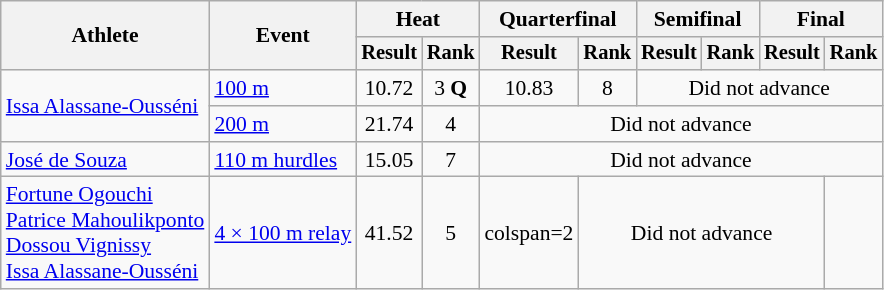<table class="wikitable" style="font-size:90%">
<tr>
<th rowspan="2">Athlete</th>
<th rowspan="2">Event</th>
<th colspan="2">Heat</th>
<th colspan="2">Quarterfinal</th>
<th colspan="2">Semifinal</th>
<th colspan="2">Final</th>
</tr>
<tr style="font-size:95%">
<th>Result</th>
<th>Rank</th>
<th>Result</th>
<th>Rank</th>
<th>Result</th>
<th>Rank</th>
<th>Result</th>
<th>Rank</th>
</tr>
<tr align=center>
<td align=left rowspan=2><a href='#'>Issa Alassane-Ousséni</a></td>
<td align=left><a href='#'>100 m</a></td>
<td>10.72</td>
<td>3 <strong>Q</strong></td>
<td>10.83</td>
<td>8</td>
<td colspan=4>Did not advance</td>
</tr>
<tr align=center>
<td align=left><a href='#'>200 m</a></td>
<td>21.74</td>
<td>4</td>
<td colspan=6>Did not advance</td>
</tr>
<tr align=center>
<td align=left><a href='#'>José de Souza</a></td>
<td align=left><a href='#'>110 m hurdles</a></td>
<td>15.05</td>
<td>7</td>
<td colspan=6>Did not advance</td>
</tr>
<tr align=center>
<td align=left><a href='#'>Fortune Ogouchi</a><br><a href='#'>Patrice Mahoulikponto</a><br><a href='#'>Dossou Vignissy</a><br><a href='#'>Issa Alassane-Ousséni</a></td>
<td align=left><a href='#'>4 × 100 m relay</a></td>
<td>41.52</td>
<td>5</td>
<td>colspan=2 </td>
<td colspan=4>Did not advance</td>
</tr>
</table>
